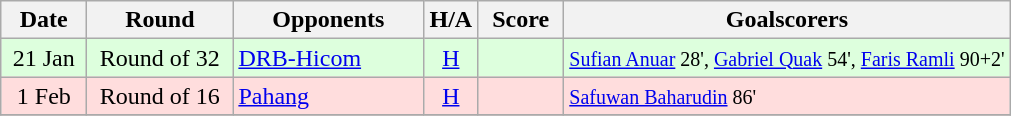<table class="wikitable" style="text-align:center">
<tr>
<th width="50" style="text-align:center">Date</th>
<th width="90">Round</th>
<th width="120">Opponents</th>
<th width="20" align="center">H/A</th>
<th width="50">Score</th>
<th align="center">Goalscorers</th>
</tr>
<tr bgcolor="#ddffdd">
<td>21 Jan</td>
<td>Round of 32</td>
<td align='left'><a href='#'>DRB-Hicom</a></td>
<td><a href='#'>H</a></td>
<td></td>
<td align='left'><small><a href='#'>Sufian Anuar</a> 28', <a href='#'>Gabriel Quak</a> 54', <a href='#'>Faris Ramli</a> 90+2'</small></td>
</tr>
<tr bgcolor="#ffdddd">
<td>1 Feb</td>
<td>Round of 16</td>
<td align='left'><a href='#'>Pahang</a></td>
<td><a href='#'>H</a></td>
<td> </td>
<td align='left'><small><a href='#'>Safuwan Baharudin</a> 86'</small></td>
</tr>
<tr>
</tr>
</table>
